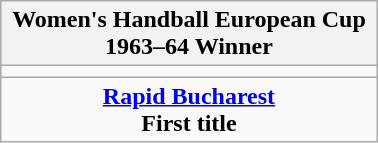<table class="wikitable" style="text-align: center; margin: 0 auto; width: 20%">
<tr>
<th>Women's Handball European Cup <br>1963–64 Winner</th>
</tr>
<tr>
<td></td>
</tr>
<tr>
<td><strong> <a href='#'>Rapid Bucharest</a></strong><br><strong>First title</strong> <br></td>
</tr>
</table>
